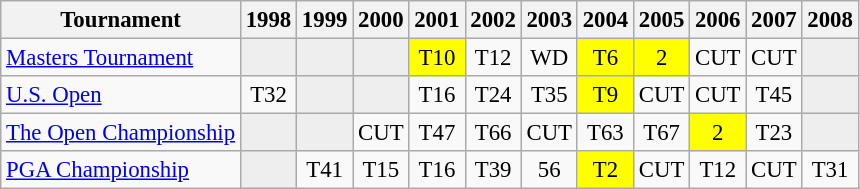<table class="wikitable" style="font-size:95%;text-align:center;">
<tr>
<th>Tournament</th>
<th>1998</th>
<th>1999</th>
<th>2000</th>
<th>2001</th>
<th>2002</th>
<th>2003</th>
<th>2004</th>
<th>2005</th>
<th>2006</th>
<th>2007</th>
<th>2008</th>
</tr>
<tr>
<td align=left><a href='#'>Masters Tournament</a></td>
<td style="background:#eeeeee;"></td>
<td style="background:#eeeeee;"></td>
<td style="background:#eeeeee;"></td>
<td style="background:yellow;">T10</td>
<td>T12</td>
<td>WD</td>
<td style="background:yellow;">T6</td>
<td style="background:yellow;">2</td>
<td>CUT</td>
<td>CUT</td>
<td style="background:#eeeeee;"></td>
</tr>
<tr>
<td align=left><a href='#'>U.S. Open</a></td>
<td>T32</td>
<td style="background:#eeeeee;"></td>
<td style="background:#eeeeee;"></td>
<td>T16</td>
<td>T24</td>
<td>T35</td>
<td style="background:yellow;">T9</td>
<td>CUT</td>
<td>CUT</td>
<td>T45</td>
<td style="background:#eeeeee;"></td>
</tr>
<tr>
<td align=left><a href='#'>The Open Championship</a></td>
<td style="background:#eeeeee;"></td>
<td style="background:#eeeeee;"></td>
<td>CUT</td>
<td>T47</td>
<td>T66</td>
<td>CUT</td>
<td>T63</td>
<td>T67</td>
<td style="background:yellow;">2</td>
<td>T23</td>
<td style="background:#eeeeee;"></td>
</tr>
<tr>
<td align=left><a href='#'>PGA Championship</a></td>
<td style="background:#eeeeee;"></td>
<td>T41</td>
<td>T15</td>
<td>T16</td>
<td>T39</td>
<td>56</td>
<td style="background:yellow;">T2</td>
<td>CUT</td>
<td>T12</td>
<td>CUT</td>
<td>T31</td>
</tr>
</table>
